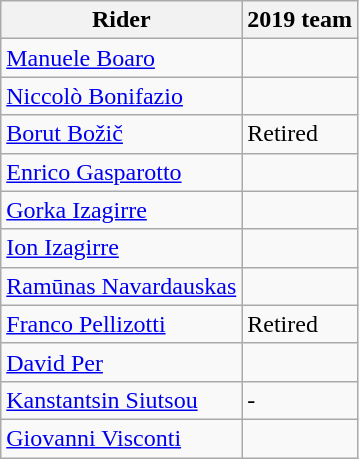<table class="wikitable">
<tr>
<th>Rider</th>
<th>2019 team</th>
</tr>
<tr>
<td><a href='#'>Manuele Boaro</a></td>
<td></td>
</tr>
<tr>
<td><a href='#'>Niccolò Bonifazio</a></td>
<td></td>
</tr>
<tr>
<td><a href='#'>Borut Božič</a></td>
<td>Retired</td>
</tr>
<tr>
<td><a href='#'>Enrico Gasparotto</a></td>
<td></td>
</tr>
<tr>
<td><a href='#'>Gorka Izagirre</a></td>
<td></td>
</tr>
<tr>
<td><a href='#'>Ion Izagirre</a></td>
<td></td>
</tr>
<tr>
<td><a href='#'>Ramūnas Navardauskas</a></td>
<td></td>
</tr>
<tr>
<td><a href='#'>Franco Pellizotti</a></td>
<td>Retired</td>
</tr>
<tr>
<td><a href='#'>David Per</a></td>
<td></td>
</tr>
<tr>
<td><a href='#'>Kanstantsin Siutsou</a></td>
<td>-</td>
</tr>
<tr>
<td><a href='#'>Giovanni Visconti</a></td>
<td></td>
</tr>
</table>
